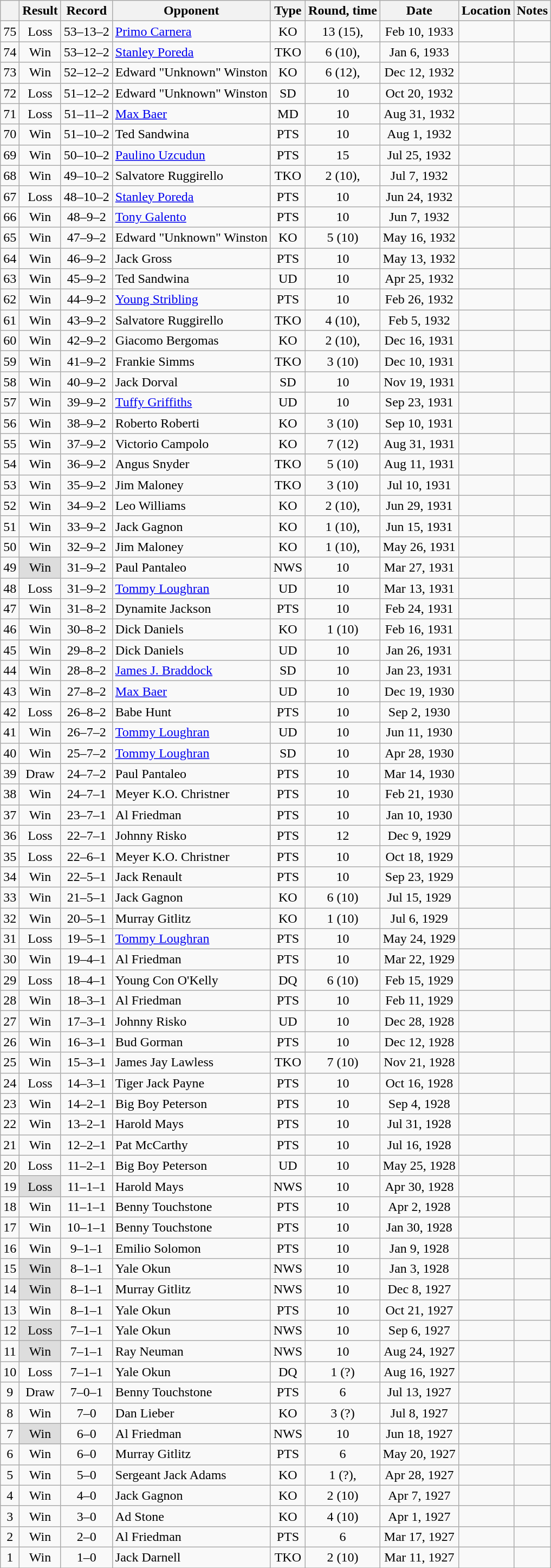<table class="wikitable mw-collapsible mw-collapsed" style="text-align:center">
<tr>
<th></th>
<th>Result</th>
<th>Record</th>
<th>Opponent</th>
<th>Type</th>
<th>Round, time</th>
<th>Date</th>
<th>Location</th>
<th>Notes</th>
</tr>
<tr>
<td>75</td>
<td>Loss</td>
<td>53–13–2 </td>
<td align=left><a href='#'>Primo Carnera</a></td>
<td>KO</td>
<td>13 (15), </td>
<td>Feb 10, 1933</td>
<td style="text-align:left;"></td>
<td style="text-align:left;"></td>
</tr>
<tr>
<td>74</td>
<td>Win</td>
<td>53–12–2 </td>
<td align=left><a href='#'>Stanley Poreda</a></td>
<td>TKO</td>
<td>6 (10), </td>
<td>Jan 6, 1933</td>
<td style="text-align:left;"></td>
<td></td>
</tr>
<tr>
<td>73</td>
<td>Win</td>
<td>52–12–2 </td>
<td align=left>Edward "Unknown" Winston</td>
<td>KO</td>
<td>6 (12), </td>
<td>Dec 12, 1932</td>
<td style="text-align:left;"></td>
<td style="text-align:left;"></td>
</tr>
<tr>
<td>72</td>
<td>Loss</td>
<td>51–12–2 </td>
<td align=left>Edward "Unknown" Winston</td>
<td>SD</td>
<td>10</td>
<td>Oct 20, 1932</td>
<td style="text-align:left;"></td>
<td></td>
</tr>
<tr>
<td>71</td>
<td>Loss</td>
<td>51–11–2 </td>
<td align=left><a href='#'>Max Baer</a></td>
<td>MD</td>
<td>10</td>
<td>Aug 31, 1932</td>
<td style="text-align:left;"></td>
<td></td>
</tr>
<tr>
<td>70</td>
<td>Win</td>
<td>51–10–2 </td>
<td align=left>Ted Sandwina</td>
<td>PTS</td>
<td>10</td>
<td>Aug 1, 1932</td>
<td style="text-align:left;"></td>
<td></td>
</tr>
<tr>
<td>69</td>
<td>Win</td>
<td>50–10–2 </td>
<td align=left><a href='#'>Paulino Uzcudun</a></td>
<td>PTS</td>
<td>15</td>
<td>Jul 25, 1932</td>
<td style="text-align:left;"></td>
<td></td>
</tr>
<tr>
<td>68</td>
<td>Win</td>
<td>49–10–2 </td>
<td align=left>Salvatore Ruggirello</td>
<td>TKO</td>
<td>2 (10), </td>
<td>Jul 7, 1932</td>
<td style="text-align:left;"></td>
<td></td>
</tr>
<tr>
<td>67</td>
<td>Loss</td>
<td>48–10–2 </td>
<td align=left><a href='#'>Stanley Poreda</a></td>
<td>PTS</td>
<td>10</td>
<td>Jun 24, 1932</td>
<td style="text-align:left;"></td>
<td></td>
</tr>
<tr>
<td>66</td>
<td>Win</td>
<td>48–9–2 </td>
<td align=left><a href='#'>Tony Galento</a></td>
<td>PTS</td>
<td>10</td>
<td>Jun 7, 1932</td>
<td style="text-align:left;"></td>
<td></td>
</tr>
<tr>
<td>65</td>
<td>Win</td>
<td>47–9–2 </td>
<td align=left>Edward "Unknown" Winston</td>
<td>KO</td>
<td>5 (10)</td>
<td>May 16, 1932</td>
<td style="text-align:left;"></td>
<td></td>
</tr>
<tr>
<td>64</td>
<td>Win</td>
<td>46–9–2 </td>
<td align=left>Jack Gross</td>
<td>PTS</td>
<td>10</td>
<td>May 13, 1932</td>
<td style="text-align:left;"></td>
<td></td>
</tr>
<tr>
<td>63</td>
<td>Win</td>
<td>45–9–2 </td>
<td align=left>Ted Sandwina</td>
<td>UD</td>
<td>10</td>
<td>Apr 25, 1932</td>
<td style="text-align:left;"></td>
<td></td>
</tr>
<tr>
<td>62</td>
<td>Win</td>
<td>44–9–2 </td>
<td align=left><a href='#'>Young Stribling</a></td>
<td>PTS</td>
<td>10</td>
<td>Feb 26, 1932</td>
<td style="text-align:left;"></td>
<td></td>
</tr>
<tr>
<td>61</td>
<td>Win</td>
<td>43–9–2 </td>
<td align=left>Salvatore Ruggirello</td>
<td>TKO</td>
<td>4 (10), </td>
<td>Feb 5, 1932</td>
<td style="text-align:left;"></td>
<td></td>
</tr>
<tr>
<td>60</td>
<td>Win</td>
<td>42–9–2 </td>
<td align=left>Giacomo Bergomas</td>
<td>KO</td>
<td>2 (10), </td>
<td>Dec 16, 1931</td>
<td style="text-align:left;"></td>
<td></td>
</tr>
<tr>
<td>59</td>
<td>Win</td>
<td>41–9–2 </td>
<td align=left>Frankie Simms</td>
<td>TKO</td>
<td>3 (10)</td>
<td>Dec 10, 1931</td>
<td style="text-align:left;"></td>
<td></td>
</tr>
<tr>
<td>58</td>
<td>Win</td>
<td>40–9–2 </td>
<td align=left>Jack Dorval</td>
<td>SD</td>
<td>10</td>
<td>Nov 19, 1931</td>
<td style="text-align:left;"></td>
<td></td>
</tr>
<tr>
<td>57</td>
<td>Win</td>
<td>39–9–2 </td>
<td align=left><a href='#'>Tuffy Griffiths</a></td>
<td>UD</td>
<td>10</td>
<td>Sep 23, 1931</td>
<td style="text-align:left;"></td>
<td></td>
</tr>
<tr>
<td>56</td>
<td>Win</td>
<td>38–9–2 </td>
<td align=left>Roberto Roberti</td>
<td>KO</td>
<td>3 (10)</td>
<td>Sep 10, 1931</td>
<td style="text-align:left;"></td>
<td></td>
</tr>
<tr>
<td>55</td>
<td>Win</td>
<td>37–9–2 </td>
<td align=left>Victorio Campolo</td>
<td>KO</td>
<td>7 (12)</td>
<td>Aug 31, 1931</td>
<td style="text-align:left;"></td>
<td></td>
</tr>
<tr>
<td>54</td>
<td>Win</td>
<td>36–9–2 </td>
<td align=left>Angus Snyder</td>
<td>TKO</td>
<td>5 (10)</td>
<td>Aug 11, 1931</td>
<td style="text-align:left;"></td>
<td></td>
</tr>
<tr>
<td>53</td>
<td>Win</td>
<td>35–9–2 </td>
<td align=left>Jim Maloney</td>
<td>TKO</td>
<td>3 (10)</td>
<td>Jul 10, 1931</td>
<td style="text-align:left;"></td>
<td></td>
</tr>
<tr>
<td>52</td>
<td>Win</td>
<td>34–9–2 </td>
<td align=left>Leo Williams</td>
<td>KO</td>
<td>2 (10), </td>
<td>Jun 29, 1931</td>
<td style="text-align:left;"></td>
<td></td>
</tr>
<tr>
<td>51</td>
<td>Win</td>
<td>33–9–2 </td>
<td align=left>Jack Gagnon</td>
<td>KO</td>
<td>1 (10), </td>
<td>Jun 15, 1931</td>
<td style="text-align:left;"></td>
<td></td>
</tr>
<tr>
<td>50</td>
<td>Win</td>
<td>32–9–2 </td>
<td align=left>Jim Maloney</td>
<td>KO</td>
<td>1 (10), </td>
<td>May 26, 1931</td>
<td style="text-align:left;"></td>
<td style="text-align:left;"></td>
</tr>
<tr>
<td>49</td>
<td style="background:#DDD">Win</td>
<td>31–9–2 </td>
<td align=left>Paul Pantaleo</td>
<td>NWS</td>
<td>10</td>
<td>Mar 27, 1931</td>
<td style="text-align:left;"></td>
<td></td>
</tr>
<tr>
<td>48</td>
<td>Loss</td>
<td>31–9–2 </td>
<td align=left><a href='#'>Tommy Loughran</a></td>
<td>UD</td>
<td>10</td>
<td>Mar 13, 1931</td>
<td style="text-align:left;"></td>
<td></td>
</tr>
<tr>
<td>47</td>
<td>Win</td>
<td>31–8–2 </td>
<td align=left>Dynamite Jackson</td>
<td>PTS</td>
<td>10</td>
<td>Feb 24, 1931</td>
<td style="text-align:left;"></td>
<td></td>
</tr>
<tr>
<td>46</td>
<td>Win</td>
<td>30–8–2 </td>
<td align=left>Dick Daniels</td>
<td>KO</td>
<td>1 (10)</td>
<td>Feb 16, 1931</td>
<td style="text-align:left;"></td>
<td></td>
</tr>
<tr>
<td>45</td>
<td>Win</td>
<td>29–8–2 </td>
<td align=left>Dick Daniels</td>
<td>UD</td>
<td>10</td>
<td>Jan 26, 1931</td>
<td style="text-align:left;"></td>
<td></td>
</tr>
<tr>
<td>44</td>
<td>Win</td>
<td>28–8–2 </td>
<td align=left><a href='#'>James J. Braddock</a></td>
<td>SD</td>
<td>10</td>
<td>Jan 23, 1931</td>
<td style="text-align:left;"></td>
<td></td>
</tr>
<tr>
<td>43</td>
<td>Win</td>
<td>27–8–2 </td>
<td align=left><a href='#'>Max Baer</a></td>
<td>UD</td>
<td>10</td>
<td>Dec 19, 1930</td>
<td style="text-align:left;"></td>
<td></td>
</tr>
<tr>
<td>42</td>
<td>Loss</td>
<td>26–8–2 </td>
<td align=left>Babe Hunt</td>
<td>PTS</td>
<td>10</td>
<td>Sep 2, 1930</td>
<td style="text-align:left;"></td>
<td></td>
</tr>
<tr>
<td>41</td>
<td>Win</td>
<td>26–7–2 </td>
<td align=left><a href='#'>Tommy Loughran</a></td>
<td>UD</td>
<td>10</td>
<td>Jun 11, 1930</td>
<td style="text-align:left;"></td>
<td></td>
</tr>
<tr>
<td>40</td>
<td>Win</td>
<td>25–7–2 </td>
<td align=left><a href='#'>Tommy Loughran</a></td>
<td>SD</td>
<td>10</td>
<td>Apr 28, 1930</td>
<td style="text-align:left;"></td>
<td></td>
</tr>
<tr>
<td>39</td>
<td>Draw</td>
<td>24–7–2 </td>
<td align=left>Paul Pantaleo</td>
<td>PTS</td>
<td>10</td>
<td>Mar 14, 1930</td>
<td style="text-align:left;"></td>
<td></td>
</tr>
<tr>
<td>38</td>
<td>Win</td>
<td>24–7–1 </td>
<td align=left>Meyer K.O. Christner</td>
<td>PTS</td>
<td>10</td>
<td>Feb 21, 1930</td>
<td style="text-align:left;"></td>
<td></td>
</tr>
<tr>
<td>37</td>
<td>Win</td>
<td>23–7–1 </td>
<td align=left>Al Friedman</td>
<td>PTS</td>
<td>10</td>
<td>Jan 10, 1930</td>
<td style="text-align:left;"></td>
<td></td>
</tr>
<tr>
<td>36</td>
<td>Loss</td>
<td>22–7–1 </td>
<td align=left>Johnny Risko</td>
<td>PTS</td>
<td>12</td>
<td>Dec 9, 1929</td>
<td style="text-align:left;"></td>
<td></td>
</tr>
<tr>
<td>35</td>
<td>Loss</td>
<td>22–6–1 </td>
<td align=left>Meyer K.O. Christner</td>
<td>PTS</td>
<td>10</td>
<td>Oct 18, 1929</td>
<td style="text-align:left;"></td>
<td></td>
</tr>
<tr>
<td>34</td>
<td>Win</td>
<td>22–5–1 </td>
<td align=left>Jack Renault</td>
<td>PTS</td>
<td>10</td>
<td>Sep 23, 1929</td>
<td style="text-align:left;"></td>
<td></td>
</tr>
<tr>
<td>33</td>
<td>Win</td>
<td>21–5–1 </td>
<td align=left>Jack Gagnon</td>
<td>KO</td>
<td>6 (10)</td>
<td>Jul 15, 1929</td>
<td style="text-align:left;"></td>
<td></td>
</tr>
<tr>
<td>32</td>
<td>Win</td>
<td>20–5–1 </td>
<td align=left>Murray Gitlitz</td>
<td>KO</td>
<td>1 (10)</td>
<td>Jul 6, 1929</td>
<td style="text-align:left;"></td>
<td></td>
</tr>
<tr>
<td>31</td>
<td>Loss</td>
<td>19–5–1 </td>
<td align=left><a href='#'>Tommy Loughran</a></td>
<td>PTS</td>
<td>10</td>
<td>May 24, 1929</td>
<td style="text-align:left;"></td>
<td></td>
</tr>
<tr>
<td>30</td>
<td>Win</td>
<td>19–4–1 </td>
<td align=left>Al Friedman</td>
<td>PTS</td>
<td>10</td>
<td>Mar 22, 1929</td>
<td style="text-align:left;"></td>
<td></td>
</tr>
<tr>
<td>29</td>
<td>Loss</td>
<td>18–4–1 </td>
<td align=left>Young Con O'Kelly</td>
<td>DQ</td>
<td>6 (10)</td>
<td>Feb 15, 1929</td>
<td style="text-align:left;"></td>
<td></td>
</tr>
<tr>
<td>28</td>
<td>Win</td>
<td>18–3–1 </td>
<td align=left>Al Friedman</td>
<td>PTS</td>
<td>10</td>
<td>Feb 11, 1929</td>
<td style="text-align:left;"></td>
<td></td>
</tr>
<tr>
<td>27</td>
<td>Win</td>
<td>17–3–1 </td>
<td align=left>Johnny Risko</td>
<td>UD</td>
<td>10</td>
<td>Dec 28, 1928</td>
<td style="text-align:left;"></td>
<td></td>
</tr>
<tr>
<td>26</td>
<td>Win</td>
<td>16–3–1 </td>
<td align=left>Bud Gorman</td>
<td>PTS</td>
<td>10</td>
<td>Dec 12, 1928</td>
<td style="text-align:left;"></td>
<td></td>
</tr>
<tr>
<td>25</td>
<td>Win</td>
<td>15–3–1 </td>
<td align=left>James Jay Lawless</td>
<td>TKO</td>
<td>7 (10)</td>
<td>Nov 21, 1928</td>
<td style="text-align:left;"></td>
<td></td>
</tr>
<tr>
<td>24</td>
<td>Loss</td>
<td>14–3–1 </td>
<td align=left>Tiger Jack Payne</td>
<td>PTS</td>
<td>10</td>
<td>Oct 16, 1928</td>
<td style="text-align:left;"></td>
<td></td>
</tr>
<tr>
<td>23</td>
<td>Win</td>
<td>14–2–1 </td>
<td align=left>Big Boy Peterson</td>
<td>PTS</td>
<td>10</td>
<td>Sep 4, 1928</td>
<td style="text-align:left;"></td>
<td></td>
</tr>
<tr>
<td>22</td>
<td>Win</td>
<td>13–2–1 </td>
<td align=left>Harold Mays</td>
<td>PTS</td>
<td>10</td>
<td>Jul 31, 1928</td>
<td style="text-align:left;"></td>
<td></td>
</tr>
<tr>
<td>21</td>
<td>Win</td>
<td>12–2–1 </td>
<td align=left>Pat McCarthy</td>
<td>PTS</td>
<td>10</td>
<td>Jul 16, 1928</td>
<td style="text-align:left;"></td>
<td></td>
</tr>
<tr>
<td>20</td>
<td>Loss</td>
<td>11–2–1 </td>
<td align=left>Big Boy Peterson</td>
<td>UD</td>
<td>10</td>
<td>May 25, 1928</td>
<td style="text-align:left;"></td>
<td></td>
</tr>
<tr>
<td>19</td>
<td style="background:#DDD">Loss</td>
<td>11–1–1 </td>
<td align=left>Harold Mays</td>
<td>NWS</td>
<td>10</td>
<td>Apr 30, 1928</td>
<td style="text-align:left;"></td>
<td></td>
</tr>
<tr>
<td>18</td>
<td>Win</td>
<td>11–1–1 </td>
<td align=left>Benny Touchstone</td>
<td>PTS</td>
<td>10</td>
<td>Apr 2, 1928</td>
<td style="text-align:left;"></td>
<td></td>
</tr>
<tr>
<td>17</td>
<td>Win</td>
<td>10–1–1 </td>
<td align=left>Benny Touchstone</td>
<td>PTS</td>
<td>10</td>
<td>Jan 30, 1928</td>
<td style="text-align:left;"></td>
<td></td>
</tr>
<tr>
<td>16</td>
<td>Win</td>
<td>9–1–1 </td>
<td align=left>Emilio Solomon</td>
<td>PTS</td>
<td>10</td>
<td>Jan 9, 1928</td>
<td style="text-align:left;"></td>
<td></td>
</tr>
<tr>
<td>15</td>
<td style="background:#DDD">Win</td>
<td>8–1–1 </td>
<td align=left>Yale Okun</td>
<td>NWS</td>
<td>10</td>
<td>Jan 3, 1928</td>
<td style="text-align:left;"></td>
<td></td>
</tr>
<tr>
<td>14</td>
<td style="background:#DDD">Win</td>
<td>8–1–1 </td>
<td align=left>Murray Gitlitz</td>
<td>NWS</td>
<td>10</td>
<td>Dec 8, 1927</td>
<td style="text-align:left;"></td>
<td></td>
</tr>
<tr>
<td>13</td>
<td>Win</td>
<td>8–1–1 </td>
<td align=left>Yale Okun</td>
<td>PTS</td>
<td>10</td>
<td>Oct 21, 1927</td>
<td style="text-align:left;"></td>
<td></td>
</tr>
<tr>
<td>12</td>
<td style="background:#DDD">Loss</td>
<td>7–1–1 </td>
<td align=left>Yale Okun</td>
<td>NWS</td>
<td>10</td>
<td>Sep 6, 1927</td>
<td style="text-align:left;"></td>
<td></td>
</tr>
<tr>
<td>11</td>
<td style="background:#DDD">Win</td>
<td>7–1–1 </td>
<td align=left>Ray Neuman</td>
<td>NWS</td>
<td>10</td>
<td>Aug 24, 1927</td>
<td style="text-align:left;"></td>
<td></td>
</tr>
<tr>
<td>10</td>
<td>Loss</td>
<td>7–1–1 </td>
<td align=left>Yale Okun</td>
<td>DQ</td>
<td>1 (?)</td>
<td>Aug 16, 1927</td>
<td style="text-align:left;"></td>
<td></td>
</tr>
<tr>
<td>9</td>
<td>Draw</td>
<td>7–0–1 </td>
<td align=left>Benny Touchstone</td>
<td>PTS</td>
<td>6</td>
<td>Jul 13, 1927</td>
<td style="text-align:left;"></td>
<td></td>
</tr>
<tr>
<td>8</td>
<td>Win</td>
<td>7–0 </td>
<td align=left>Dan Lieber</td>
<td>KO</td>
<td>3 (?)</td>
<td>Jul 8, 1927</td>
<td style="text-align:left;"></td>
<td></td>
</tr>
<tr>
<td>7</td>
<td style="background:#DDD">Win</td>
<td>6–0 </td>
<td align=left>Al Friedman</td>
<td>NWS</td>
<td>10</td>
<td>Jun 18, 1927</td>
<td style="text-align:left;"></td>
<td></td>
</tr>
<tr>
<td>6</td>
<td>Win</td>
<td>6–0</td>
<td align=left>Murray Gitlitz</td>
<td>PTS</td>
<td>6</td>
<td>May 20, 1927</td>
<td style="text-align:left;"></td>
<td></td>
</tr>
<tr>
<td>5</td>
<td>Win</td>
<td>5–0</td>
<td align=left>Sergeant Jack Adams</td>
<td>KO</td>
<td>1 (?), </td>
<td>Apr 28, 1927</td>
<td style="text-align:left;"></td>
<td></td>
</tr>
<tr>
<td>4</td>
<td>Win</td>
<td>4–0</td>
<td align=left>Jack Gagnon</td>
<td>KO</td>
<td>2 (10)</td>
<td>Apr 7, 1927</td>
<td style="text-align:left;"></td>
<td></td>
</tr>
<tr>
<td>3</td>
<td>Win</td>
<td>3–0</td>
<td align=left>Ad Stone</td>
<td>KO</td>
<td>4 (10)</td>
<td>Apr 1, 1927</td>
<td style="text-align:left;"></td>
<td></td>
</tr>
<tr>
<td>2</td>
<td>Win</td>
<td>2–0</td>
<td align=left>Al Friedman</td>
<td>PTS</td>
<td>6</td>
<td>Mar 17, 1927</td>
<td style="text-align:left;"></td>
<td></td>
</tr>
<tr>
<td>1</td>
<td>Win</td>
<td>1–0</td>
<td align=left>Jack Darnell</td>
<td>TKO</td>
<td>2 (10)</td>
<td>Mar 11, 1927</td>
<td style="text-align:left;"></td>
<td></td>
</tr>
<tr>
</tr>
</table>
